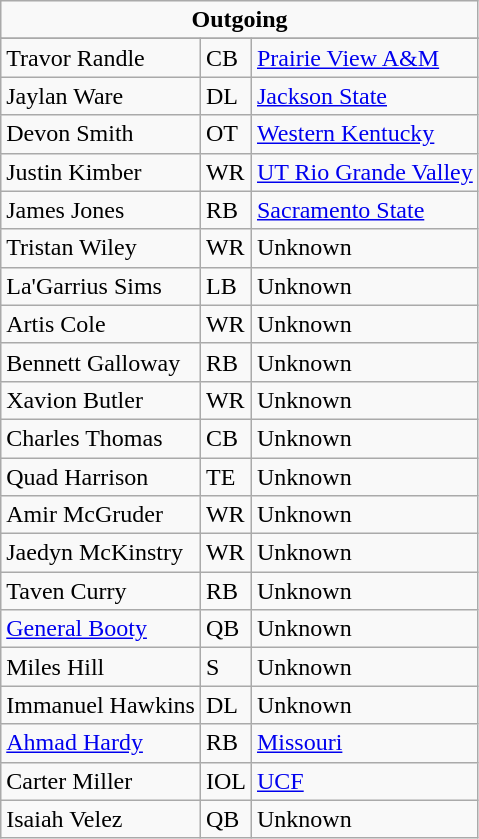<table class="wikitable">
<tr>
<td align="center" Colspan="3"><strong>Outgoing</strong><br></td>
</tr>
<tr>
</tr>
<tr>
<td>Travor Randle</td>
<td>CB</td>
<td><a href='#'>Prairie View A&M</a></td>
</tr>
<tr>
<td>Jaylan Ware</td>
<td>DL</td>
<td><a href='#'>Jackson State</a></td>
</tr>
<tr>
<td>Devon Smith</td>
<td>OT</td>
<td><a href='#'>Western Kentucky</a></td>
</tr>
<tr>
<td>Justin Kimber</td>
<td>WR</td>
<td><a href='#'>UT Rio Grande Valley</a></td>
</tr>
<tr>
<td>James Jones</td>
<td>RB</td>
<td><a href='#'>Sacramento State</a></td>
</tr>
<tr>
<td>Tristan Wiley</td>
<td>WR</td>
<td>Unknown</td>
</tr>
<tr>
<td>La'Garrius Sims</td>
<td>LB</td>
<td>Unknown</td>
</tr>
<tr>
<td>Artis Cole</td>
<td>WR</td>
<td>Unknown</td>
</tr>
<tr>
<td>Bennett Galloway</td>
<td>RB</td>
<td>Unknown</td>
</tr>
<tr>
<td>Xavion Butler</td>
<td>WR</td>
<td>Unknown</td>
</tr>
<tr>
<td>Charles Thomas</td>
<td>CB</td>
<td>Unknown</td>
</tr>
<tr>
<td>Quad Harrison</td>
<td>TE</td>
<td>Unknown</td>
</tr>
<tr>
<td>Amir McGruder</td>
<td>WR</td>
<td>Unknown</td>
</tr>
<tr>
<td>Jaedyn McKinstry</td>
<td>WR</td>
<td>Unknown</td>
</tr>
<tr>
<td>Taven Curry</td>
<td>RB</td>
<td>Unknown</td>
</tr>
<tr>
<td><a href='#'>General Booty</a></td>
<td>QB</td>
<td>Unknown</td>
</tr>
<tr>
<td>Miles Hill</td>
<td>S</td>
<td>Unknown</td>
</tr>
<tr>
<td>Immanuel Hawkins</td>
<td>DL</td>
<td>Unknown</td>
</tr>
<tr>
<td><a href='#'>Ahmad Hardy</a></td>
<td>RB</td>
<td><a href='#'>Missouri</a></td>
</tr>
<tr>
<td>Carter Miller</td>
<td>IOL</td>
<td><a href='#'>UCF</a></td>
</tr>
<tr>
<td>Isaiah Velez</td>
<td>QB</td>
<td>Unknown</td>
</tr>
</table>
